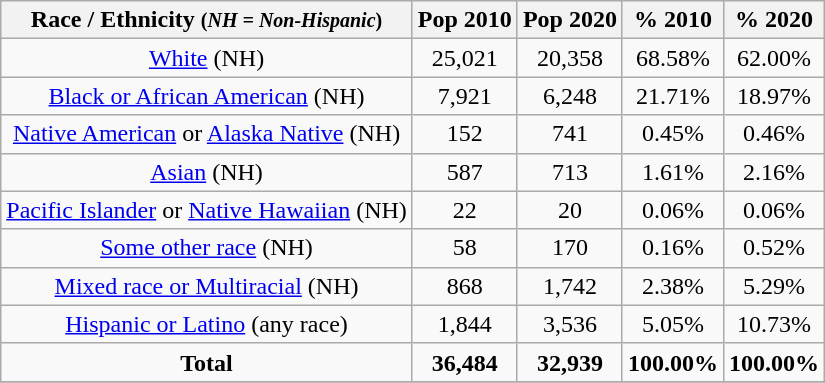<table class="wikitable" style="text-align:center;">
<tr>
<th>Race / Ethnicity <small>(<em>NH = Non-Hispanic</em>)</small></th>
<th>Pop 2010</th>
<th>Pop 2020</th>
<th>% 2010</th>
<th>% 2020</th>
</tr>
<tr>
<td><a href='#'>White</a> (NH)</td>
<td>25,021</td>
<td>20,358</td>
<td>68.58%</td>
<td>62.00%</td>
</tr>
<tr>
<td><a href='#'>Black or African American</a> (NH)</td>
<td>7,921</td>
<td>6,248</td>
<td>21.71%</td>
<td>18.97%</td>
</tr>
<tr>
<td><a href='#'>Native American</a> or <a href='#'>Alaska Native</a> (NH)</td>
<td>152</td>
<td>741</td>
<td>0.45%</td>
<td>0.46%</td>
</tr>
<tr>
<td><a href='#'>Asian</a> (NH)</td>
<td>587</td>
<td>713</td>
<td>1.61%</td>
<td>2.16%</td>
</tr>
<tr>
<td><a href='#'>Pacific Islander</a> or <a href='#'>Native Hawaiian</a> (NH)</td>
<td>22</td>
<td>20</td>
<td>0.06%</td>
<td>0.06%</td>
</tr>
<tr>
<td><a href='#'>Some other race</a> (NH)</td>
<td>58</td>
<td>170</td>
<td>0.16%</td>
<td>0.52%</td>
</tr>
<tr>
<td><a href='#'>Mixed race or Multiracial</a> (NH)</td>
<td>868</td>
<td>1,742</td>
<td>2.38%</td>
<td>5.29%</td>
</tr>
<tr>
<td><a href='#'>Hispanic or Latino</a> (any race)</td>
<td>1,844</td>
<td>3,536</td>
<td>5.05%</td>
<td>10.73%</td>
</tr>
<tr>
<td><strong>Total</strong></td>
<td><strong>36,484</strong></td>
<td><strong>32,939</strong></td>
<td><strong>100.00%</strong></td>
<td><strong>100.00%</strong></td>
</tr>
<tr>
</tr>
</table>
